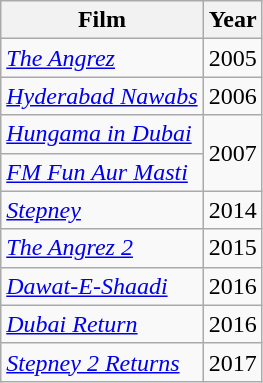<table class="wikitable">
<tr>
<th>Film</th>
<th>Year</th>
</tr>
<tr>
<td><em><a href='#'>The Angrez</a></em></td>
<td>2005</td>
</tr>
<tr>
<td><em><a href='#'>Hyderabad Nawabs</a></em></td>
<td>2006</td>
</tr>
<tr>
<td><em><a href='#'>Hungama in Dubai</a></em></td>
<td rowspan="2">2007</td>
</tr>
<tr>
<td><em><a href='#'>FM Fun Aur Masti</a></em></td>
</tr>
<tr>
<td><a href='#'><em>Stepney</em></a></td>
<td>2014</td>
</tr>
<tr>
<td><em><a href='#'>The Angrez 2</a></em></td>
<td>2015</td>
</tr>
<tr>
<td><a href='#'><em>Dawat-E-Shaadi</em></a></td>
<td>2016</td>
</tr>
<tr>
<td><em><a href='#'>Dubai Return</a></em></td>
<td>2016</td>
</tr>
<tr>
<td><em><a href='#'>Stepney 2 Returns</a></em></td>
<td>2017</td>
</tr>
</table>
